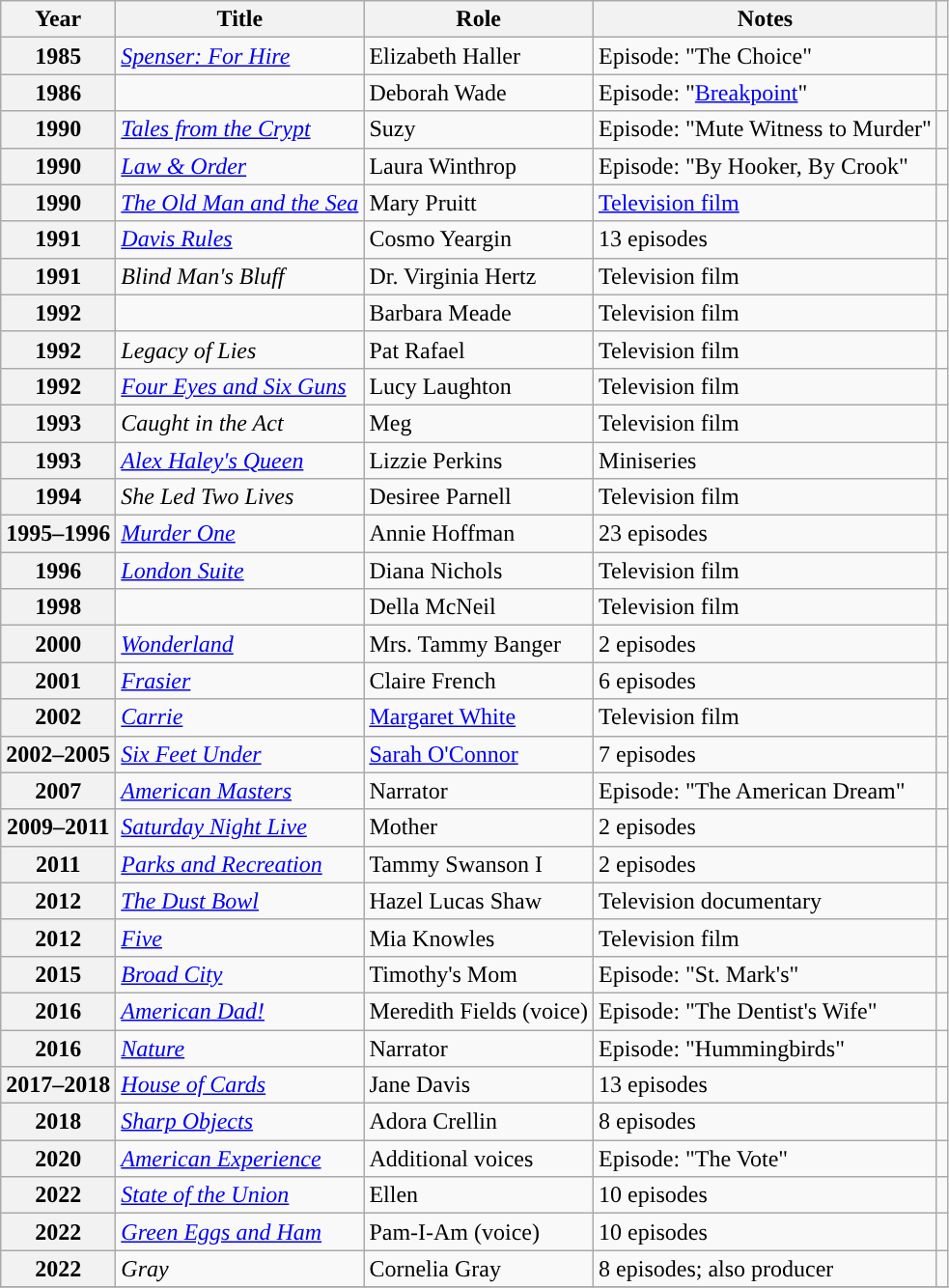<table class="wikitable plainrowheaders sortable" style="margin-right: 0;">
<tr>
<th scope="col">Year</th>
<th scope="col">Title</th>
<th scope="col">Role</th>
<th scope="col" class="unsortable">Notes</th>
<th scope="col" class="unsortable"></th>
</tr>
<tr>
<th scope="row">1985</th>
<td><em><a href='#'>Spenser: For Hire</a></em></td>
<td>Elizabeth Haller</td>
<td>Episode: "The Choice"</td>
<td align="center"></td>
</tr>
<tr>
<th scope="row">1986</th>
<td><em></em></td>
<td>Deborah Wade</td>
<td>Episode: "<a href='#'>Breakpoint</a>"</td>
<td align="center"></td>
</tr>
<tr>
<th scope="row">1990</th>
<td><em><a href='#'>Tales from the Crypt</a></em></td>
<td>Suzy</td>
<td>Episode: "Mute Witness to Murder"</td>
<td align="center"></td>
</tr>
<tr>
<th scope="row">1990</th>
<td><em><a href='#'>Law & Order</a></em></td>
<td>Laura Winthrop</td>
<td>Episode: "By Hooker, By Crook"</td>
<td align="center"></td>
</tr>
<tr>
<th scope="row">1990</th>
<td data-sort-value="Old Man and the Sea, The"><em><a href='#'>The Old Man and the Sea</a></em></td>
<td>Mary Pruitt</td>
<td><a href='#'>Television film</a></td>
<td align="center"></td>
</tr>
<tr>
<th scope="row">1991</th>
<td><em><a href='#'>Davis Rules</a></em></td>
<td>Cosmo Yeargin</td>
<td>13 episodes</td>
<td align="center"></td>
</tr>
<tr>
<th scope="row">1991</th>
<td><em>Blind Man's Bluff</em></td>
<td>Dr. Virginia Hertz</td>
<td>Television film</td>
<td align="center"></td>
</tr>
<tr>
<th scope="row">1992</th>
<td><em></em></td>
<td>Barbara Meade</td>
<td>Television film</td>
<td align="center"></td>
</tr>
<tr>
<th scope="row">1992</th>
<td><em>Legacy of Lies</em></td>
<td>Pat Rafael</td>
<td>Television film</td>
<td align="center"></td>
</tr>
<tr>
<th scope="row">1992</th>
<td><em><a href='#'>Four Eyes and Six Guns</a></em></td>
<td>Lucy Laughton</td>
<td>Television film</td>
<td align="center"></td>
</tr>
<tr>
<th scope="row">1993</th>
<td><em>Caught in the Act</em></td>
<td>Meg</td>
<td>Television film</td>
<td align=center></td>
</tr>
<tr>
<th scope="row">1993</th>
<td><em><a href='#'>Alex Haley's Queen</a></em></td>
<td>Lizzie Perkins</td>
<td>Miniseries</td>
<td align="center"></td>
</tr>
<tr>
<th scope="row">1994</th>
<td><em>She Led Two Lives</em></td>
<td>Desiree Parnell</td>
<td>Television film</td>
<td align="center"></td>
</tr>
<tr>
<th scope="row">1995–1996</th>
<td><em><a href='#'>Murder One</a></em></td>
<td>Annie Hoffman</td>
<td>23 episodes</td>
<td align="center"></td>
</tr>
<tr>
<th scope="row">1996</th>
<td><em><a href='#'>London Suite</a></em></td>
<td>Diana Nichols</td>
<td>Television film</td>
<td align="center"></td>
</tr>
<tr>
<th scope="row">1998</th>
<td><em></em></td>
<td>Della McNeil</td>
<td>Television film</td>
<td align="center"></td>
</tr>
<tr>
<th scope="row">2000</th>
<td><em><a href='#'>Wonderland</a></em></td>
<td>Mrs. Tammy Banger</td>
<td>2 episodes</td>
<td align="center"></td>
</tr>
<tr>
<th scope="row">2001</th>
<td><em><a href='#'>Frasier</a></em></td>
<td>Claire French</td>
<td>6 episodes</td>
<td align="center"></td>
</tr>
<tr>
<th scope="row">2002</th>
<td><em><a href='#'>Carrie</a></em></td>
<td><a href='#'>Margaret White</a></td>
<td>Television film</td>
<td align="center"></td>
</tr>
<tr>
<th scope="row">2002–2005</th>
<td><em><a href='#'>Six Feet Under</a></em></td>
<td><a href='#'>Sarah O'Connor</a></td>
<td>7 episodes</td>
<td align="center"></td>
</tr>
<tr>
<th scope="row">2007</th>
<td><em><a href='#'>American Masters</a></em></td>
<td>Narrator</td>
<td>Episode: "The American Dream"</td>
<td align="center"></td>
</tr>
<tr>
<th scope="row">2009–2011</th>
<td><em><a href='#'>Saturday Night Live</a></em></td>
<td>Mother</td>
<td>2 episodes</td>
<td align="center"></td>
</tr>
<tr>
<th scope="row">2011</th>
<td><em><a href='#'>Parks and Recreation</a></em></td>
<td>Tammy Swanson I</td>
<td>2 episodes</td>
<td align="center"></td>
</tr>
<tr>
<th scope="row">2012</th>
<td data-sort-value="Dust Bowl, The"><em><a href='#'>The Dust Bowl</a></em></td>
<td>Hazel Lucas Shaw</td>
<td>Television documentary</td>
<td align="center"></td>
</tr>
<tr>
<th scope="row">2012</th>
<td><em><a href='#'>Five</a></em></td>
<td>Mia Knowles</td>
<td>Television film</td>
<td align="center"></td>
</tr>
<tr>
<th scope="row">2015</th>
<td><em><a href='#'>Broad City</a></em></td>
<td>Timothy's Mom</td>
<td>Episode: "St. Mark's"</td>
<td align="center"></td>
</tr>
<tr>
<th scope="row">2016</th>
<td><em><a href='#'>American Dad!</a></em></td>
<td>Meredith Fields (voice)</td>
<td>Episode: "The Dentist's Wife"</td>
<td align="center"></td>
</tr>
<tr>
<th scope="row">2016</th>
<td><em><a href='#'>Nature</a></em></td>
<td>Narrator</td>
<td>Episode: "Hummingbirds"</td>
<td align="center"></td>
</tr>
<tr>
<th scope="row">2017–2018</th>
<td><em><a href='#'>House of Cards</a></em></td>
<td>Jane Davis</td>
<td>13 episodes</td>
<td align="center"></td>
</tr>
<tr>
<th scope="row">2018</th>
<td><em><a href='#'>Sharp Objects</a></em></td>
<td>Adora Crellin</td>
<td>8 episodes</td>
<td align="center"></td>
</tr>
<tr>
<th scope="row">2020</th>
<td><em><a href='#'>American Experience</a></em></td>
<td>Additional voices</td>
<td>Episode: "The Vote"</td>
<td align="center"></td>
</tr>
<tr>
<th scope="row">2022</th>
<td><em><a href='#'>State of the Union</a></em></td>
<td>Ellen</td>
<td>10 episodes</td>
<td align="center"></td>
</tr>
<tr>
<th scope="row">2022</th>
<td><em><a href='#'>Green Eggs and Ham</a></em></td>
<td>Pam-I-Am (voice)</td>
<td>10 episodes</td>
<td align="center"></td>
</tr>
<tr>
<th scope="row">2022</th>
<td><em>Gray</em></td>
<td>Cornelia Gray</td>
<td>8 episodes; also producer</td>
<td align="center"></td>
</tr>
<tr>
</tr>
</table>
